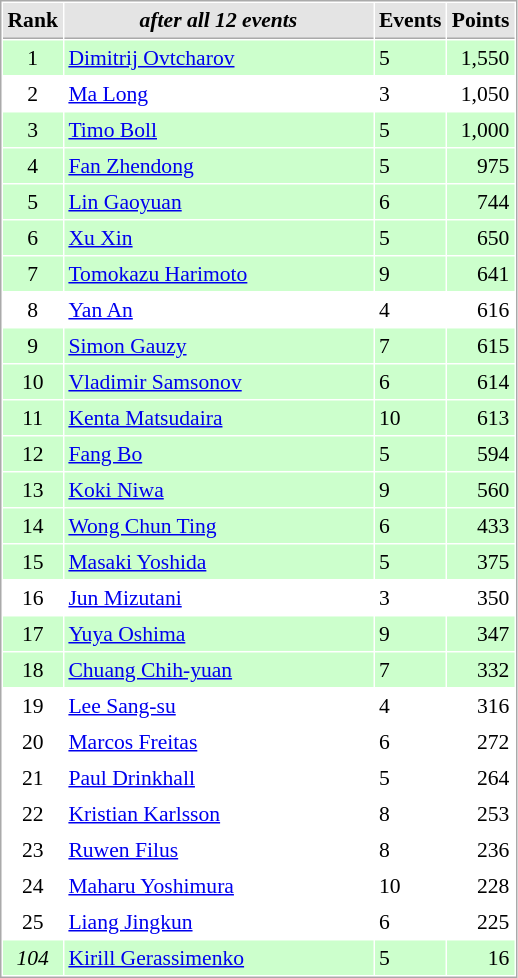<table cellspacing="1" cellpadding="3" style="border:1px solid #aaa; font-size:90%;">
<tr style="background:#e4e4e4;">
<th style="border-bottom:1px solid #aaa; width:10px;">Rank</th>
<th style="border-bottom:1px solid #aaa; width:200px; white-space:nowrap;"><em>after all 12 events</em></th>
<th style="border-bottom:1px solid #aaa; width:20px;">Events</th>
<th style="border-bottom:1px solid #aaa; width:20px;">Points</th>
</tr>
<tr bgcolor="#ccffcc">
<td style="text-align:center;">1</td>
<td> <a href='#'>Dimitrij Ovtcharov</a></td>
<td>5</td>
<td align="right">1,550</td>
</tr>
<tr bgcolor="#ffffff">
<td style="text-align:center;">2</td>
<td> <a href='#'>Ma Long</a></td>
<td>3</td>
<td align="right">1,050</td>
</tr>
<tr bgcolor="#ccffcc">
<td style="text-align:center;">3</td>
<td> <a href='#'>Timo Boll</a></td>
<td>5</td>
<td align="right">1,000</td>
</tr>
<tr bgcolor="#ccffcc">
<td style="text-align:center;">4</td>
<td> <a href='#'>Fan Zhendong</a></td>
<td>5</td>
<td align="right">975</td>
</tr>
<tr bgcolor="#ccffcc">
<td style="text-align:center;">5</td>
<td> <a href='#'>Lin Gaoyuan</a></td>
<td>6</td>
<td align="right">744</td>
</tr>
<tr bgcolor="#ccffcc">
<td style="text-align:center;">6</td>
<td> <a href='#'>Xu Xin</a></td>
<td>5</td>
<td align="right">650</td>
</tr>
<tr bgcolor="#ccffcc">
<td style="text-align:center;">7</td>
<td> <a href='#'>Tomokazu Harimoto</a></td>
<td>9</td>
<td align="right">641</td>
</tr>
<tr bgcolor="#ffffff">
<td style="text-align:center;">8</td>
<td> <a href='#'>Yan An</a></td>
<td>4</td>
<td align="right">616</td>
</tr>
<tr bgcolor="#ccffcc">
<td style="text-align:center;">9</td>
<td> <a href='#'>Simon Gauzy</a></td>
<td>7</td>
<td align="right">615</td>
</tr>
<tr bgcolor="#ccffcc">
<td style="text-align:center;">10</td>
<td> <a href='#'>Vladimir Samsonov</a></td>
<td>6</td>
<td align="right">614</td>
</tr>
<tr bgcolor="#ccffcc">
<td style="text-align:center;">11</td>
<td> <a href='#'>Kenta Matsudaira</a></td>
<td>10</td>
<td align="right">613</td>
</tr>
<tr bgcolor="#ccffcc">
<td style="text-align:center;">12</td>
<td> <a href='#'>Fang Bo</a></td>
<td>5</td>
<td align="right">594</td>
</tr>
<tr bgcolor="#ccffcc">
<td style="text-align:center;">13</td>
<td> <a href='#'>Koki Niwa</a></td>
<td>9</td>
<td align="right">560</td>
</tr>
<tr bgcolor="#ccffcc">
<td style="text-align:center;">14</td>
<td> <a href='#'>Wong Chun Ting</a></td>
<td>6</td>
<td align="right">433</td>
</tr>
<tr bgcolor="#ccffcc">
<td style="text-align:center;">15</td>
<td> <a href='#'>Masaki Yoshida</a></td>
<td>5</td>
<td align="right">375</td>
</tr>
<tr bgcolor="#ffffff">
<td style="text-align:center;">16</td>
<td> <a href='#'>Jun Mizutani</a></td>
<td>3</td>
<td align="right">350</td>
</tr>
<tr bgcolor="#ccffcc">
<td style="text-align:center;">17</td>
<td> <a href='#'>Yuya Oshima</a></td>
<td>9</td>
<td align="right">347</td>
</tr>
<tr bgcolor="#ccffcc">
<td style="text-align:center;">18</td>
<td> <a href='#'>Chuang Chih-yuan</a></td>
<td>7</td>
<td align="right">332</td>
</tr>
<tr bgcolor="#ffffff">
<td style="text-align:center;">19</td>
<td> <a href='#'>Lee Sang-su</a></td>
<td>4</td>
<td align="right">316</td>
</tr>
<tr bgcolor="#ffffff">
<td style="text-align:center;">20</td>
<td> <a href='#'>Marcos Freitas</a></td>
<td>6</td>
<td align="right">272</td>
</tr>
<tr bgcolor="#ffffff">
<td style="text-align:center;">21</td>
<td> <a href='#'>Paul Drinkhall</a></td>
<td>5</td>
<td align="right">264</td>
</tr>
<tr bgcolor="#ffffff">
<td style="text-align:center;">22</td>
<td> <a href='#'>Kristian Karlsson</a></td>
<td>8</td>
<td align="right">253</td>
</tr>
<tr bgcolor="#ffffff">
<td style="text-align:center;">23</td>
<td> <a href='#'>Ruwen Filus</a></td>
<td>8</td>
<td align="right">236</td>
</tr>
<tr bgcolor="#ffffff">
<td style="text-align:center;">24</td>
<td> <a href='#'>Maharu Yoshimura</a></td>
<td>10</td>
<td align="right">228</td>
</tr>
<tr bgcolor="#ffffff">
<td style="text-align:center;">25</td>
<td> <a href='#'>Liang Jingkun</a></td>
<td>6</td>
<td align="right">225</td>
</tr>
<tr bgcolor="#ccffcc">
<td style="text-align:center;"><em>104</em></td>
<td> <a href='#'>Kirill Gerassimenko</a></td>
<td>5</td>
<td align="right">16</td>
</tr>
</table>
